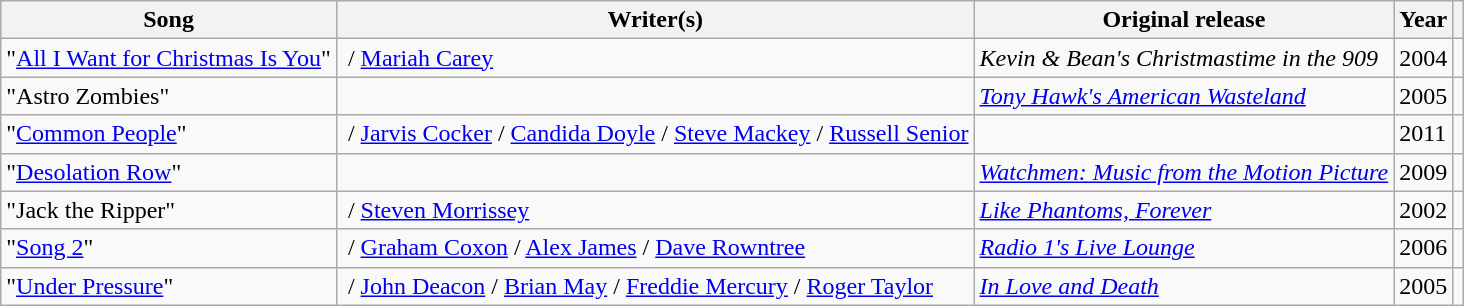<table class="wikitable sortable plainrowheaders">
<tr>
<th scope="col">Song</th>
<th scope="col">Writer(s)</th>
<th scope="col">Original release</th>
<th scope="col">Year</th>
<th scope="col" class="unsortable"></th>
</tr>
<tr>
<td>"<a href='#'>All I Want for Christmas Is You</a>"</td>
<td> / <a href='#'>Mariah Carey</a></td>
<td><em>Kevin & Bean's Christmastime in the 909</em></td>
<td>2004</td>
<td align="center"></td>
</tr>
<tr>
<td>"Astro Zombies"</td>
<td></td>
<td><em><a href='#'>Tony Hawk's American Wasteland</a></em></td>
<td>2005</td>
<td align="center"></td>
</tr>
<tr>
<td>"<a href='#'>Common People</a>"</td>
<td> / <a href='#'>Jarvis Cocker</a> / <a href='#'>Candida Doyle</a> / <a href='#'>Steve Mackey</a> / <a href='#'>Russell Senior</a></td>
<td></td>
<td>2011</td>
<td align="center"></td>
</tr>
<tr>
<td>"<a href='#'>Desolation Row</a>"</td>
<td></td>
<td><em><a href='#'>Watchmen: Music from the Motion Picture</a></em></td>
<td>2009</td>
<td align="center"></td>
</tr>
<tr>
<td>"Jack the Ripper"</td>
<td> / <a href='#'>Steven Morrissey</a></td>
<td><em><a href='#'>Like Phantoms, Forever</a></em></td>
<td>2002</td>
<td align="center"></td>
</tr>
<tr>
<td>"<a href='#'>Song 2</a>"</td>
<td> / <a href='#'>Graham Coxon</a> / <a href='#'>Alex James</a> / <a href='#'>Dave Rowntree</a></td>
<td><em><a href='#'>Radio 1's Live Lounge</a></em></td>
<td>2006</td>
<td align="center"></td>
</tr>
<tr>
<td>"<a href='#'>Under Pressure</a>"</td>
<td> / <a href='#'>John Deacon</a> / <a href='#'>Brian May</a> / <a href='#'>Freddie Mercury</a> / <a href='#'>Roger Taylor</a></td>
<td><em><a href='#'>In Love and Death</a></em></td>
<td>2005</td>
<td align="center"></td>
</tr>
</table>
